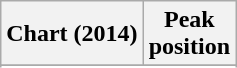<table class="wikitable sortable plainrowheaders">
<tr>
<th>Chart (2014)</th>
<th>Peak<br>position</th>
</tr>
<tr>
</tr>
<tr>
</tr>
<tr>
</tr>
<tr>
</tr>
</table>
